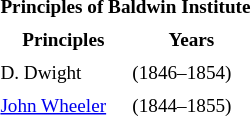<table class="nowrap toccolours"  style="float:right; margin-left:1em; font-size:80%; line-height:1.4em;" id="Presidents Baldwin University">
<tr>
<th colspan="4" style="text-align:center;"><span><strong>Principles of Baldwin Institute</strong></span></th>
</tr>
<tr>
<td style="text-align:center;"><strong>Principles</strong></td>
<td style="text-align:center;"><strong>Years</strong></td>
</tr>
<tr>
<td>D. Dwight</td>
<td>(1846–1854)</td>
</tr>
<tr>
<td><a href='#'>John Wheeler</a></td>
<td>(1844–1855)</td>
</tr>
</table>
